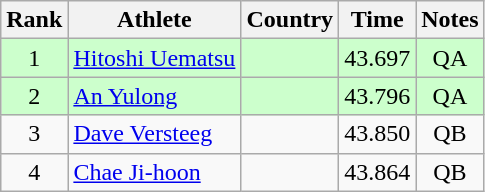<table class="wikitable" style="text-align:center">
<tr>
<th>Rank</th>
<th>Athlete</th>
<th>Country</th>
<th>Time</th>
<th>Notes</th>
</tr>
<tr bgcolor=ccffcc>
<td>1</td>
<td align=left><a href='#'>Hitoshi Uematsu</a></td>
<td align=left></td>
<td>43.697</td>
<td>QA</td>
</tr>
<tr bgcolor=ccffcc>
<td>2</td>
<td align=left><a href='#'>An Yulong</a></td>
<td align=left></td>
<td>43.796</td>
<td>QA</td>
</tr>
<tr>
<td>3</td>
<td align=left><a href='#'>Dave Versteeg</a></td>
<td align=left></td>
<td>43.850</td>
<td>QB</td>
</tr>
<tr>
<td>4</td>
<td align=left><a href='#'>Chae Ji-hoon</a></td>
<td align=left></td>
<td>43.864</td>
<td>QB</td>
</tr>
</table>
